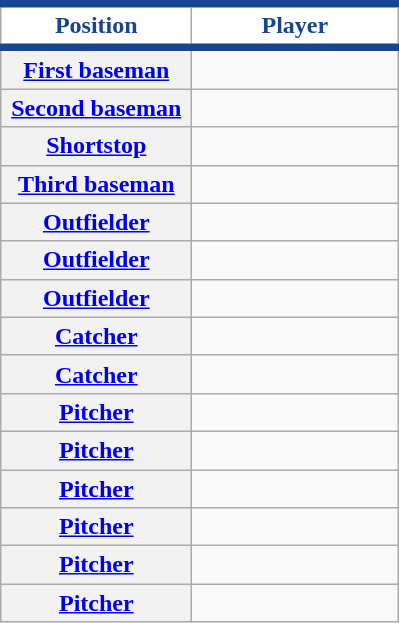<table class="wikitable sortable plainrowheaders" style="text-align:center;">
<tr>
<th scope="col" width="120px" style="background-color:#ffffff; border-top:#17468E 5px solid; border-bottom:#17468E 5px solid; color:#17468E">Position</th>
<th scope="col" style="background-color:#ffffff; border-top:#17468E 5px solid; border-bottom:#17468E 5px solid; color:#17468E" width="130px">Player</th>
</tr>
<tr>
<th scope="row" style="text-align:center"><a href='#'>First baseman</a></th>
<td></td>
</tr>
<tr>
<th scope="row" style="text-align:center"><a href='#'>Second baseman</a></th>
<td></td>
</tr>
<tr>
<th scope="row" style="text-align:center"><a href='#'>Shortstop</a></th>
<td></td>
</tr>
<tr>
<th scope="row" style="text-align:center"><a href='#'>Third baseman</a></th>
<td></td>
</tr>
<tr>
<th scope="row" style="text-align:center"><a href='#'>Outfielder</a></th>
<td></td>
</tr>
<tr>
<th scope="row" style="text-align:center"><a href='#'>Outfielder</a></th>
<td></td>
</tr>
<tr>
<th scope="row" style="text-align:center"><a href='#'>Outfielder</a></th>
<td></td>
</tr>
<tr>
<th scope="row" style="text-align:center"><a href='#'>Catcher</a></th>
<td></td>
</tr>
<tr>
<th scope="row" style="text-align:center"><a href='#'>Catcher</a></th>
<td></td>
</tr>
<tr>
<th scope="row" style="text-align:center"><a href='#'>Pitcher</a></th>
<td></td>
</tr>
<tr>
<th scope="row" style="text-align:center"><a href='#'>Pitcher</a></th>
<td></td>
</tr>
<tr>
<th scope="row" style="text-align:center"><a href='#'>Pitcher</a></th>
<td></td>
</tr>
<tr>
<th scope="row" style="text-align:center"><a href='#'>Pitcher</a></th>
<td></td>
</tr>
<tr>
<th scope="row" style="text-align:center"><a href='#'>Pitcher</a></th>
<td></td>
</tr>
<tr>
<th scope="row" style="text-align:center"><a href='#'>Pitcher</a></th>
<td></td>
</tr>
</table>
